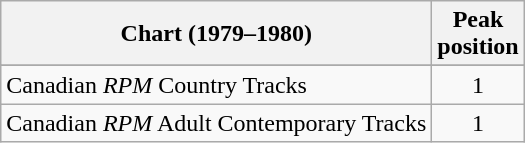<table class="wikitable sortable">
<tr>
<th align="left">Chart (1979–1980)</th>
<th style="text-align:center;">Peak<br>position</th>
</tr>
<tr>
</tr>
<tr>
</tr>
<tr>
</tr>
<tr>
<td align="left">Canadian <em>RPM</em> Country Tracks</td>
<td style="text-align:center;">1</td>
</tr>
<tr>
<td align="left">Canadian <em>RPM</em> Adult Contemporary Tracks</td>
<td style="text-align:center;">1</td>
</tr>
</table>
